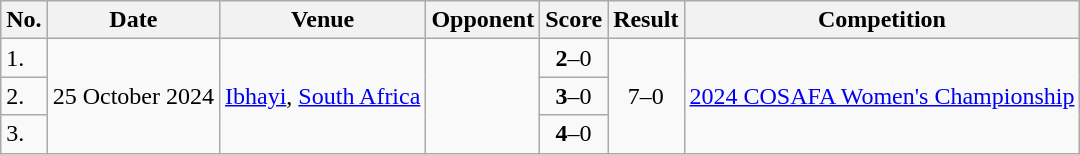<table class="wikitable">
<tr>
<th>No.</th>
<th>Date</th>
<th>Venue</th>
<th>Opponent</th>
<th>Score</th>
<th>Result</th>
<th>Competition</th>
</tr>
<tr>
<td>1.</td>
<td rowspan=3>25 October 2024</td>
<td rowspan=3><a href='#'>Ibhayi</a>, <a href='#'>South Africa</a></td>
<td rowspan=3></td>
<td align=center><strong>2</strong>–0</td>
<td align=center rowspan=3>7–0</td>
<td rowspan=3><a href='#'>2024 COSAFA Women's Championship</a></td>
</tr>
<tr>
<td>2.</td>
<td align=center><strong>3</strong>–0</td>
</tr>
<tr>
<td>3.</td>
<td align=center><strong>4</strong>–0</td>
</tr>
</table>
